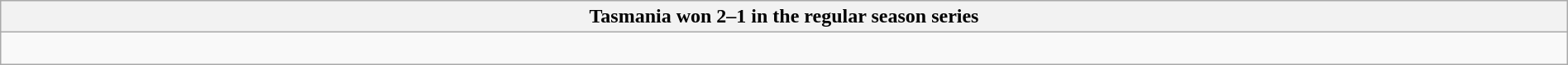<table class="wikitable collapsible collapsed" style="width:100%">
<tr>
<th>Tasmania won 2–1 in the regular season series</th>
</tr>
<tr>
<td><br>

</td>
</tr>
</table>
